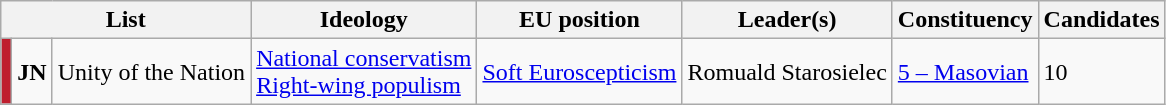<table class="wikitable mw-collapsible">
<tr>
<th colspan="3">List</th>
<th>Ideology</th>
<th>EU position</th>
<th>Leader(s)</th>
<th>Constituency</th>
<th>Candidates</th>
</tr>
<tr>
<td style="background:#BF1E2E;"></td>
<td style="text-align:center;"><strong>JN</strong></td>
<td>Unity of the Nation<br></td>
<td><a href='#'>National conservatism</a><br><a href='#'>Right-wing populism</a></td>
<td><a href='#'>Soft Euroscepticism</a></td>
<td>Romuald Starosielec</td>
<td><a href='#'>5 – Masovian</a></td>
<td>10</td>
</tr>
</table>
